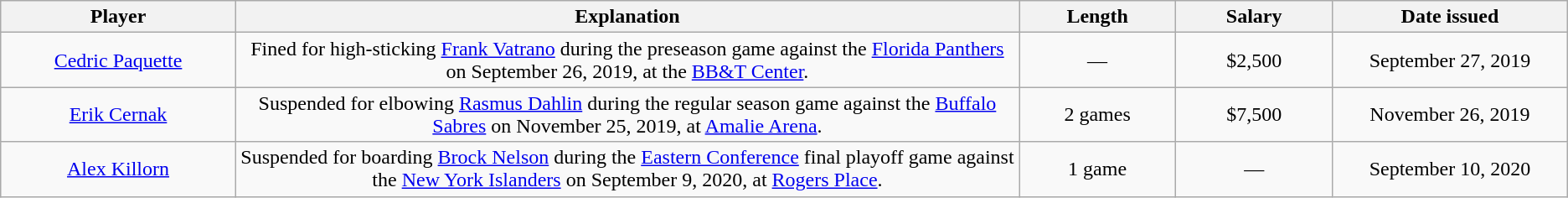<table class="wikitable" style="text-align:center;">
<tr>
<th style="width:15%;">Player</th>
<th style="width:50%;">Explanation</th>
<th style="width:10%;">Length</th>
<th style="width:10%;">Salary</th>
<th style="width:15%;">Date issued</th>
</tr>
<tr>
<td><a href='#'>Cedric Paquette</a></td>
<td>Fined for high-sticking <a href='#'>Frank Vatrano</a> during the preseason game against the <a href='#'>Florida Panthers</a> on September 26, 2019, at the <a href='#'>BB&T Center</a>.</td>
<td>—</td>
<td>$2,500</td>
<td>September 27, 2019</td>
</tr>
<tr>
<td><a href='#'>Erik Cernak</a></td>
<td>Suspended for elbowing <a href='#'>Rasmus Dahlin</a> during the regular season game against the <a href='#'>Buffalo Sabres</a> on November 25, 2019, at <a href='#'>Amalie Arena</a>.</td>
<td>2 games</td>
<td>$7,500</td>
<td>November 26, 2019</td>
</tr>
<tr>
<td><a href='#'>Alex Killorn</a></td>
<td>Suspended for boarding <a href='#'>Brock Nelson</a> during the <a href='#'>Eastern Conference</a> final playoff game against the <a href='#'>New York Islanders</a> on September 9, 2020, at <a href='#'>Rogers Place</a>.</td>
<td>1 game</td>
<td>—</td>
<td>September 10, 2020</td>
</tr>
</table>
